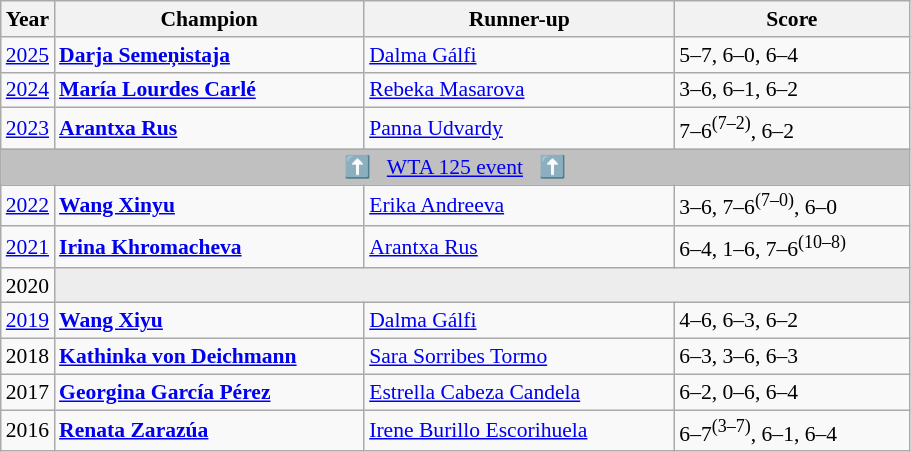<table class="wikitable" style="font-size:90%">
<tr>
<th>Year</th>
<th width="200">Champion</th>
<th width="200">Runner-up</th>
<th width="150">Score</th>
</tr>
<tr>
<td><a href='#'>2025</a></td>
<td> <strong><a href='#'>Darja Semeņistaja</a></strong></td>
<td> <a href='#'>Dalma Gálfi</a></td>
<td>5–7, 6–0, 6–4</td>
</tr>
<tr>
<td><a href='#'>2024</a></td>
<td> <strong><a href='#'>María Lourdes Carlé</a></strong></td>
<td> <a href='#'>Rebeka Masarova</a></td>
<td>3–6, 6–1, 6–2</td>
</tr>
<tr>
<td><a href='#'>2023</a></td>
<td> <strong><a href='#'>Arantxa Rus</a></strong></td>
<td> <a href='#'>Panna Udvardy</a></td>
<td>7–6<sup>(7–2)</sup>, 6–2</td>
</tr>
<tr>
<td colspan="4" align="center" bgcolor=silver>⬆️   <a href='#'>WTA 125 event</a>   ⬆️</td>
</tr>
<tr>
<td><a href='#'>2022</a></td>
<td> <strong><a href='#'>Wang Xinyu</a></strong></td>
<td> <a href='#'>Erika Andreeva</a></td>
<td>3–6, 7–6<sup>(7–0)</sup>, 6–0</td>
</tr>
<tr>
<td><a href='#'>2021</a></td>
<td> <strong><a href='#'>Irina Khromacheva</a></strong></td>
<td> <a href='#'>Arantxa Rus</a></td>
<td>6–4, 1–6, 7–6<sup>(10–8)</sup></td>
</tr>
<tr>
<td>2020</td>
<td colspan=3 bgcolor="#ededed"></td>
</tr>
<tr>
<td><a href='#'>2019</a></td>
<td> <strong><a href='#'>Wang Xiyu</a></strong></td>
<td> <a href='#'>Dalma Gálfi</a></td>
<td>4–6, 6–3, 6–2</td>
</tr>
<tr>
<td>2018</td>
<td> <strong><a href='#'>Kathinka von Deichmann</a></strong></td>
<td> <a href='#'>Sara Sorribes Tormo</a></td>
<td>6–3, 3–6, 6–3</td>
</tr>
<tr>
<td>2017</td>
<td> <strong><a href='#'>Georgina García Pérez</a></strong></td>
<td> <a href='#'>Estrella Cabeza Candela</a></td>
<td>6–2, 0–6, 6–4</td>
</tr>
<tr>
<td>2016</td>
<td> <strong><a href='#'>Renata Zarazúa</a></strong></td>
<td> <a href='#'>Irene Burillo Escorihuela</a></td>
<td>6–7<sup>(3–7)</sup>, 6–1, 6–4</td>
</tr>
</table>
